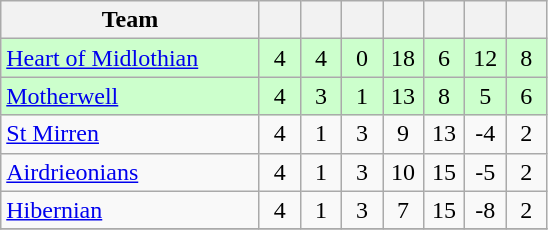<table class="wikitable" style="text-align:center;">
<tr>
<th width=165>Team</th>
<th width=20></th>
<th width=20></th>
<th width=20></th>
<th width=20></th>
<th width=20></th>
<th width=20></th>
<th width=20></th>
</tr>
<tr style="background:#cfc;">
<td align="left"><a href='#'>Heart of Midlothian</a></td>
<td>4</td>
<td>4</td>
<td>0</td>
<td>18</td>
<td>6</td>
<td>12</td>
<td>8</td>
</tr>
<tr style="background:#cfc;">
<td align="left"><a href='#'>Motherwell</a></td>
<td>4</td>
<td>3</td>
<td>1</td>
<td>13</td>
<td>8</td>
<td>5</td>
<td>6</td>
</tr>
<tr>
<td align="left"><a href='#'>St Mirren</a></td>
<td>4</td>
<td>1</td>
<td>3</td>
<td>9</td>
<td>13</td>
<td>-4</td>
<td>2</td>
</tr>
<tr>
<td align="left"><a href='#'>Airdrieonians</a></td>
<td>4</td>
<td>1</td>
<td>3</td>
<td>10</td>
<td>15</td>
<td>-5</td>
<td>2</td>
</tr>
<tr>
<td align="left"><a href='#'>Hibernian</a></td>
<td>4</td>
<td>1</td>
<td>3</td>
<td>7</td>
<td>15</td>
<td>-8</td>
<td>2</td>
</tr>
<tr>
</tr>
</table>
